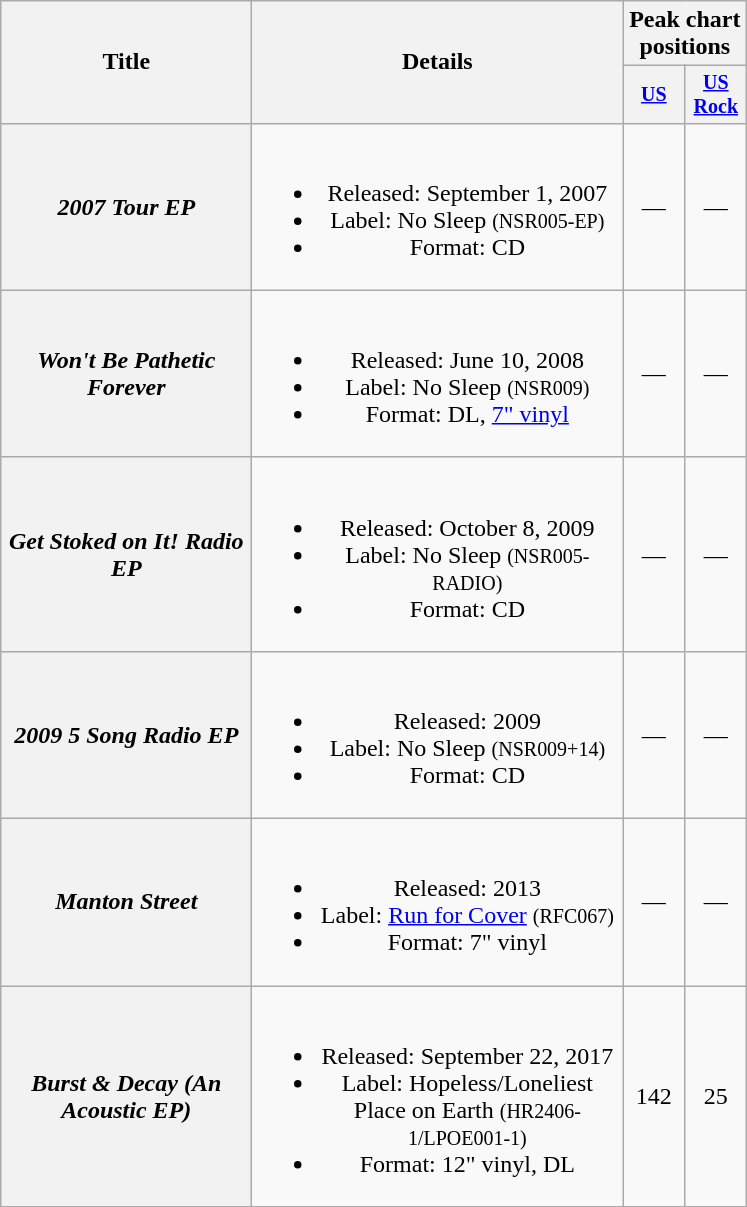<table class="wikitable plainrowheaders" style="text-align:center;">
<tr>
<th rowspan="2" style="width:10em;">Title</th>
<th rowspan="2" style="width:15em;">Details</th>
<th scope="col" colspan="2">Peak chart positions</th>
</tr>
<tr style="font-size:smaller;">
<th width="35"><a href='#'>US</a><br></th>
<th width="35"><a href='#'>US<br> Rock</a><br></th>
</tr>
<tr>
<th scope="row"><em>2007 Tour EP</em></th>
<td><br><ul><li>Released: September 1, 2007</li><li>Label: No Sleep <small>(NSR005-EP)</small></li><li>Format: CD</li></ul></td>
<td>—</td>
<td>—</td>
</tr>
<tr>
<th scope="row"><em>Won't Be Pathetic Forever</em></th>
<td><br><ul><li>Released: June 10, 2008</li><li>Label: No Sleep <small>(NSR009)</small></li><li>Format: DL, <a href='#'>7" vinyl</a></li></ul></td>
<td>—</td>
<td>—</td>
</tr>
<tr>
<th scope="row"><em>Get Stoked on It! Radio EP</em></th>
<td><br><ul><li>Released: October 8, 2009</li><li>Label: No Sleep <small>(NSR005-RADIO)</small></li><li>Format: CD</li></ul></td>
<td>—</td>
<td>—</td>
</tr>
<tr>
<th scope="row"><em>2009 5 Song Radio EP</em></th>
<td><br><ul><li>Released: 2009</li><li>Label: No Sleep <small>(NSR009+14)</small></li><li>Format: CD</li></ul></td>
<td>—</td>
<td>—</td>
</tr>
<tr>
<th scope="row"><em>Manton Street</em></th>
<td><br><ul><li>Released: 2013</li><li>Label: <a href='#'>Run for Cover</a> <small>(RFC067)</small></li><li>Format: 7" vinyl</li></ul></td>
<td>—</td>
<td>—</td>
</tr>
<tr>
<th scope="row"><em>Burst & Decay (An Acoustic EP)</em></th>
<td><br><ul><li>Released: September 22, 2017</li><li>Label: Hopeless/Loneliest Place on Earth <small>(HR2406-1/LPOE001-1)</small></li><li>Format: 12" vinyl, DL</li></ul></td>
<td>142</td>
<td>25</td>
</tr>
</table>
